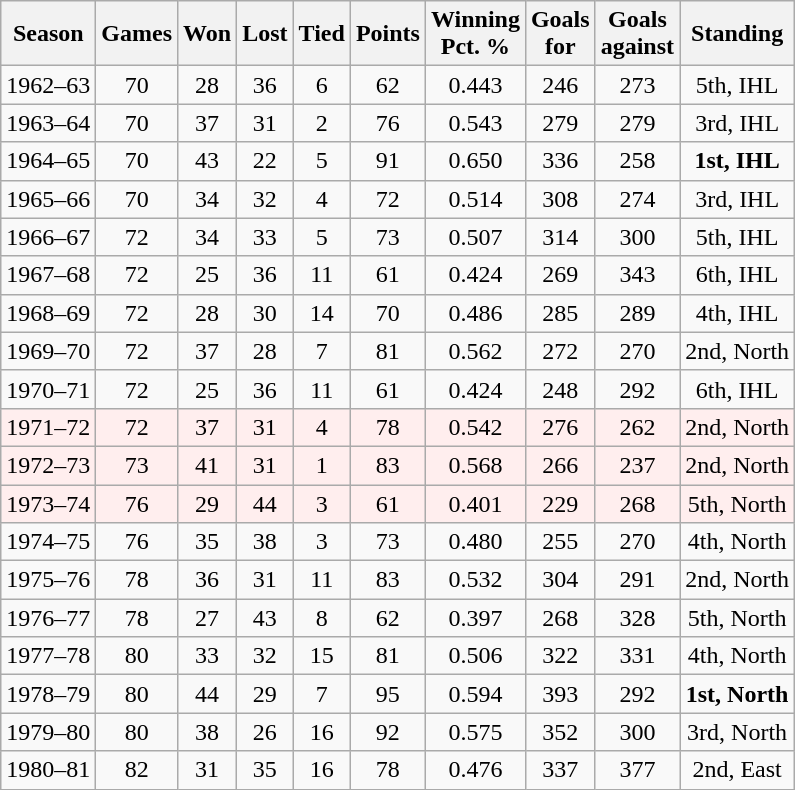<table class="wikitable" style="text-align:center">
<tr>
<th>Season</th>
<th>Games</th>
<th>Won</th>
<th>Lost</th>
<th>Tied</th>
<th>Points</th>
<th>Winning<br>Pct. %</th>
<th>Goals<br>for</th>
<th>Goals<br>against</th>
<th>Standing</th>
</tr>
<tr>
<td>1962–63</td>
<td>70</td>
<td>28</td>
<td>36</td>
<td>6</td>
<td>62</td>
<td>0.443</td>
<td>246</td>
<td>273</td>
<td>5th, IHL</td>
</tr>
<tr>
<td>1963–64</td>
<td>70</td>
<td>37</td>
<td>31</td>
<td>2</td>
<td>76</td>
<td>0.543</td>
<td>279</td>
<td>279</td>
<td>3rd, IHL</td>
</tr>
<tr>
<td>1964–65</td>
<td>70</td>
<td>43</td>
<td>22</td>
<td>5</td>
<td>91</td>
<td>0.650</td>
<td>336</td>
<td>258</td>
<td><strong>1st, IHL</strong></td>
</tr>
<tr>
<td>1965–66</td>
<td>70</td>
<td>34</td>
<td>32</td>
<td>4</td>
<td>72</td>
<td>0.514</td>
<td>308</td>
<td>274</td>
<td>3rd, IHL</td>
</tr>
<tr>
<td>1966–67</td>
<td>72</td>
<td>34</td>
<td>33</td>
<td>5</td>
<td>73</td>
<td>0.507</td>
<td>314</td>
<td>300</td>
<td>5th, IHL</td>
</tr>
<tr>
<td>1967–68</td>
<td>72</td>
<td>25</td>
<td>36</td>
<td>11</td>
<td>61</td>
<td>0.424</td>
<td>269</td>
<td>343</td>
<td>6th, IHL</td>
</tr>
<tr>
<td>1968–69</td>
<td>72</td>
<td>28</td>
<td>30</td>
<td>14</td>
<td>70</td>
<td>0.486</td>
<td>285</td>
<td>289</td>
<td>4th, IHL</td>
</tr>
<tr>
<td>1969–70</td>
<td>72</td>
<td>37</td>
<td>28</td>
<td>7</td>
<td>81</td>
<td>0.562</td>
<td>272</td>
<td>270</td>
<td>2nd, North</td>
</tr>
<tr>
<td>1970–71</td>
<td>72</td>
<td>25</td>
<td>36</td>
<td>11</td>
<td>61</td>
<td>0.424</td>
<td>248</td>
<td>292</td>
<td>6th, IHL</td>
</tr>
<tr bgcolor="#ffeeee">
<td>1971–72</td>
<td>72</td>
<td>37</td>
<td>31</td>
<td>4</td>
<td>78</td>
<td>0.542</td>
<td>276</td>
<td>262</td>
<td>2nd, North</td>
</tr>
<tr bgcolor="#ffeeee">
<td>1972–73</td>
<td>73</td>
<td>41</td>
<td>31</td>
<td>1</td>
<td>83</td>
<td>0.568</td>
<td>266</td>
<td>237</td>
<td>2nd, North</td>
</tr>
<tr bgcolor="#ffeeee">
<td>1973–74</td>
<td>76</td>
<td>29</td>
<td>44</td>
<td>3</td>
<td>61</td>
<td>0.401</td>
<td>229</td>
<td>268</td>
<td>5th, North</td>
</tr>
<tr>
<td>1974–75</td>
<td>76</td>
<td>35</td>
<td>38</td>
<td>3</td>
<td>73</td>
<td>0.480</td>
<td>255</td>
<td>270</td>
<td>4th, North</td>
</tr>
<tr>
<td>1975–76</td>
<td>78</td>
<td>36</td>
<td>31</td>
<td>11</td>
<td>83</td>
<td>0.532</td>
<td>304</td>
<td>291</td>
<td>2nd, North</td>
</tr>
<tr>
<td>1976–77</td>
<td>78</td>
<td>27</td>
<td>43</td>
<td>8</td>
<td>62</td>
<td>0.397</td>
<td>268</td>
<td>328</td>
<td>5th, North</td>
</tr>
<tr>
<td>1977–78</td>
<td>80</td>
<td>33</td>
<td>32</td>
<td>15</td>
<td>81</td>
<td>0.506</td>
<td>322</td>
<td>331</td>
<td>4th, North</td>
</tr>
<tr>
<td>1978–79</td>
<td>80</td>
<td>44</td>
<td>29</td>
<td>7</td>
<td>95</td>
<td>0.594</td>
<td>393</td>
<td>292</td>
<td><strong>1st, North</strong></td>
</tr>
<tr>
<td>1979–80</td>
<td>80</td>
<td>38</td>
<td>26</td>
<td>16</td>
<td>92</td>
<td>0.575</td>
<td>352</td>
<td>300</td>
<td>3rd, North</td>
</tr>
<tr>
<td>1980–81</td>
<td>82</td>
<td>31</td>
<td>35</td>
<td>16</td>
<td>78</td>
<td>0.476</td>
<td>337</td>
<td>377</td>
<td>2nd, East</td>
</tr>
</table>
